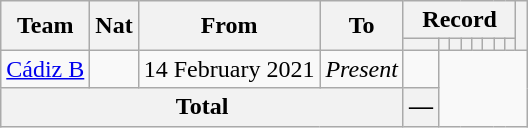<table class="wikitable" style="text-align: center">
<tr>
<th rowspan="2">Team</th>
<th rowspan="2">Nat</th>
<th rowspan="2">From</th>
<th rowspan="2">To</th>
<th colspan="8">Record</th>
<th rowspan=2></th>
</tr>
<tr>
<th></th>
<th></th>
<th></th>
<th></th>
<th></th>
<th></th>
<th></th>
<th></th>
</tr>
<tr>
<td align=left><a href='#'>Cádiz B</a></td>
<td></td>
<td align=left>14 February 2021</td>
<td align=left><em>Present</em><br></td>
<td></td>
</tr>
<tr>
<th colspan="4">Total<br></th>
<th>—</th>
</tr>
</table>
